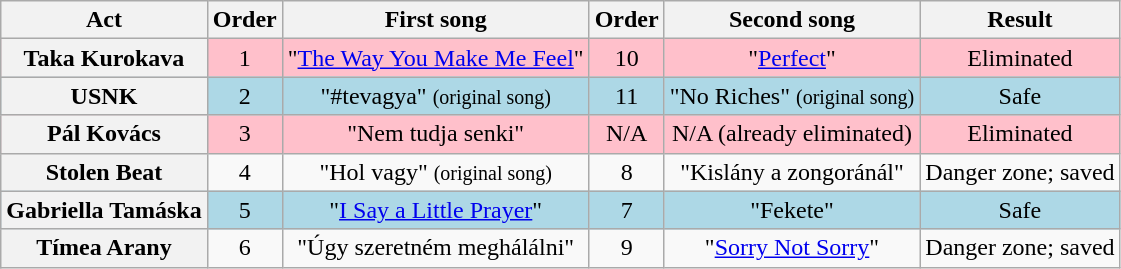<table class="wikitable" style="text-align:center;">
<tr>
<th scope="col">Act</th>
<th scope="col">Order</th>
<th scope="col">First song</th>
<th scope="col">Order</th>
<th scope="col">Second song</th>
<th scope="col">Result</th>
</tr>
<tr bgcolor="pink">
<th scope="row">Taka Kurokava</th>
<td>1</td>
<td>"<a href='#'>The Way You Make Me Feel</a>"</td>
<td>10</td>
<td>"<a href='#'>Perfect</a>"</td>
<td>Eliminated</td>
</tr>
<tr bgcolor="lightblue">
<th scope="row">USNK</th>
<td>2</td>
<td>"#tevagya" <small>(original song)</small></td>
<td>11</td>
<td>"No Riches" <small>(original song)</small></td>
<td>Safe</td>
</tr>
<tr bgcolor="pink">
<th scope="row">Pál Kovács</th>
<td>3</td>
<td>"Nem tudja senki"</td>
<td>N/A</td>
<td>N/A (already eliminated)</td>
<td>Eliminated</td>
</tr>
<tr>
<th scope="row">Stolen Beat</th>
<td>4</td>
<td>"Hol vagy" <small>(original song)</small></td>
<td>8</td>
<td>"Kislány a zongoránál"</td>
<td>Danger zone; saved</td>
</tr>
<tr bgcolor="lightblue">
<th scope="row">Gabriella Tamáska</th>
<td>5</td>
<td>"<a href='#'>I Say a Little Prayer</a>"</td>
<td>7</td>
<td>"Fekete"</td>
<td>Safe</td>
</tr>
<tr>
<th scope="row">Tímea Arany</th>
<td>6</td>
<td>"Úgy szeretném meghálálni"</td>
<td>9</td>
<td>"<a href='#'>Sorry Not Sorry</a>"</td>
<td>Danger zone; saved</td>
</tr>
</table>
